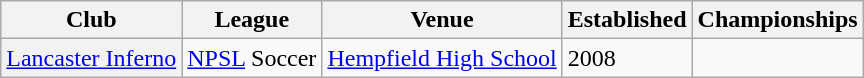<table class="wikitable">
<tr>
<th scope="col">Club</th>
<th scope="col">League</th>
<th scope="col">Venue</th>
<th scope="col">Established</th>
<th scope="col">Championships</th>
</tr>
<tr>
<th scope="row" style="font-weight: normal;"><a href='#'>Lancaster Inferno</a></th>
<td><a href='#'>NPSL</a> Soccer</td>
<td><a href='#'>Hempfield High School</a></td>
<td>2008</td>
<td> </td>
</tr>
</table>
